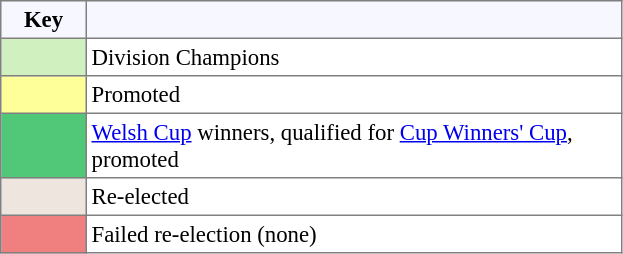<table bgcolor="#f7f8ff" cellpadding="3" cellspacing="0" border="1" style="font-size: 95%; border: 1px solid grey; border-collapse: collapse; text-align: center;">
<tr>
<th width=50>Key</th>
<th width=350></th>
</tr>
<tr>
<td style="background:#D0F0C0;" width="20"></td>
<td bgcolor="#ffffff" align="left">Division Champions</td>
</tr>
<tr>
<td style="background:#FFFF99;" width="20"></td>
<td bgcolor="#ffffff" align="left">Promoted</td>
</tr>
<tr>
<td style="background: #50C878" width="20"></td>
<td bgcolor="#ffffff" align="left"><a href='#'>Welsh Cup</a> winners, qualified for <a href='#'>Cup Winners' Cup</a>, promoted</td>
</tr>
<tr>
<td style="background: #eee5de" width="20"></td>
<td bgcolor="#ffffff" align=left>Re-elected</td>
</tr>
<tr>
<td style="background: #F08080" width="20"></td>
<td bgcolor="#ffffff" align="left">Failed re-election (none)</td>
</tr>
</table>
